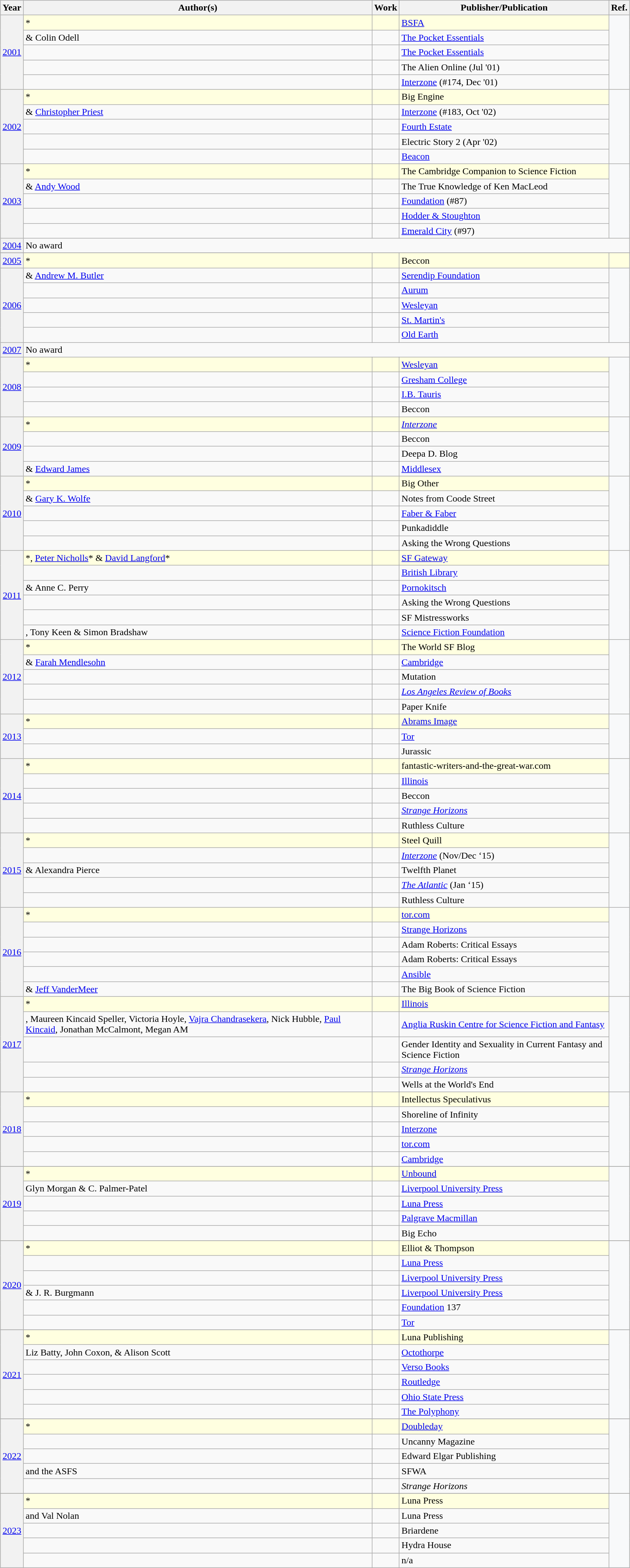<table class="sortable wikitable" width="85%" cellpadding="5" style="margin: 1em auto 1em auto">
<tr>
<th scope="col">Year</th>
<th scope="col">Author(s)</th>
<th scope="col">Work</th>
<th scope="col">Publisher/Publication</th>
<th class="unsortable">Ref.</th>
</tr>
<tr style="background:lightyellow;">
<th scope="row" align="center" style="font-weight:normal;" rowspan=5><a href='#'>2001</a></th>
<td>*</td>
<td></td>
<td><a href='#'>BSFA</a></td>
<td style="background:#F8F9FA;" align="center" rowspan=5></td>
</tr>
<tr>
<td> & Colin Odell</td>
<td></td>
<td><a href='#'>The Pocket Essentials</a></td>
</tr>
<tr>
<td></td>
<td></td>
<td><a href='#'>The Pocket Essentials</a></td>
</tr>
<tr>
<td></td>
<td></td>
<td>The Alien Online (Jul '01)</td>
</tr>
<tr>
<td></td>
<td></td>
<td><a href='#'>Interzone</a> (#174, Dec '01)</td>
</tr>
<tr style="background:lightyellow;">
<th scope="row" align="center" style="font-weight:normal;" rowspan=5><a href='#'>2002</a></th>
<td>*</td>
<td></td>
<td>Big Engine</td>
<td style="background:#F8F9FA;" align="center" rowspan=5></td>
</tr>
<tr>
<td> & <a href='#'>Christopher Priest</a></td>
<td></td>
<td><a href='#'>Interzone</a> (#183, Oct '02)</td>
</tr>
<tr>
<td></td>
<td></td>
<td><a href='#'>Fourth Estate</a></td>
</tr>
<tr>
<td></td>
<td></td>
<td>Electric Story 2 (Apr '02)</td>
</tr>
<tr>
<td></td>
<td></td>
<td><a href='#'>Beacon</a></td>
</tr>
<tr style="background:lightyellow;">
<th scope="row" align="center" style="font-weight:normal;" rowspan=5><a href='#'>2003</a></th>
<td>*</td>
<td></td>
<td>The Cambridge Companion to Science Fiction</td>
<td style="background:#F8F9FA;" align="center" rowspan=5></td>
</tr>
<tr>
<td> & <a href='#'>Andy Wood</a></td>
<td></td>
<td>The True Knowledge of Ken MacLeod</td>
</tr>
<tr>
<td></td>
<td></td>
<td><a href='#'>Foundation</a> (#87)</td>
</tr>
<tr>
<td></td>
<td></td>
<td><a href='#'>Hodder & Stoughton</a></td>
</tr>
<tr>
<td></td>
<td></td>
<td><a href='#'>Emerald City</a> (#97)</td>
</tr>
<tr>
<th scope="row" align="center" style="font-weight:normal;"><a href='#'>2004</a></th>
<td colspan=4>No award</td>
</tr>
<tr>
</tr>
<tr style="background:lightyellow;">
<th scope="row" align="center" style="font-weight:normal;"><a href='#'>2005</a></th>
<td>*</td>
<td></td>
<td>Beccon</td>
<td align="center"></td>
</tr>
<tr>
<th scope="row" align="center" style="font-weight:normal;" rowspan=5><a href='#'>2006</a></th>
<td> & <a href='#'>Andrew M. Butler</a></td>
<td></td>
<td><a href='#'>Serendip Foundation</a></td>
<td style="background:#F8F9FA;" align="center" rowspan=5></td>
</tr>
<tr>
<td></td>
<td></td>
<td><a href='#'>Aurum</a></td>
</tr>
<tr>
<td></td>
<td></td>
<td><a href='#'>Wesleyan</a></td>
</tr>
<tr>
<td></td>
<td></td>
<td><a href='#'>St. Martin's</a></td>
</tr>
<tr>
<td></td>
<td></td>
<td><a href='#'>Old Earth</a></td>
</tr>
<tr>
<th scope="row" align="center" style="font-weight:normal;"><a href='#'>2007</a></th>
<td colspan=4>No award</td>
</tr>
<tr style="background:lightyellow;">
<th scope="row" align="center" style="font-weight:normal;" rowspan=4><a href='#'>2008</a></th>
<td>*</td>
<td></td>
<td><a href='#'>Wesleyan</a></td>
<td style="background:#F8F9FA;" align="center" rowspan=4></td>
</tr>
<tr>
<td></td>
<td></td>
<td><a href='#'>Gresham College</a></td>
</tr>
<tr>
<td></td>
<td></td>
<td><a href='#'>I.B. Tauris</a></td>
</tr>
<tr>
<td></td>
<td></td>
<td>Beccon</td>
</tr>
<tr style="background:lightyellow;">
<th scope="row" align="center" style="font-weight:normal;" rowspan=4><a href='#'>2009</a></th>
<td>*</td>
<td></td>
<td><a href='#'><em>Interzone</em></a></td>
<td style="background:#F8F9FA;" align="center" rowspan=4></td>
</tr>
<tr>
<td></td>
<td></td>
<td>Beccon</td>
</tr>
<tr>
<td></td>
<td></td>
<td>Deepa D. Blog</td>
</tr>
<tr>
<td> & <a href='#'>Edward James</a></td>
<td></td>
<td><a href='#'>Middlesex</a></td>
</tr>
<tr style="background:lightyellow;">
<th scope="row" align="center" style="font-weight:normal;" rowspan=5><a href='#'>2010</a></th>
<td>*</td>
<td></td>
<td>Big Other</td>
<td style="background:#F8F9FA;" align="center" rowspan=5></td>
</tr>
<tr>
<td> & <a href='#'>Gary K. Wolfe</a></td>
<td></td>
<td>Notes from Coode Street</td>
</tr>
<tr>
<td></td>
<td></td>
<td><a href='#'>Faber & Faber</a></td>
</tr>
<tr>
<td></td>
<td></td>
<td>Punkadiddle</td>
</tr>
<tr>
<td></td>
<td></td>
<td>Asking the Wrong Questions</td>
</tr>
<tr style="background:lightyellow;">
<th scope="row" align="center" style="font-weight:normal;" rowspan=6><a href='#'>2011</a></th>
<td>*, <a href='#'>Peter Nicholls</a>* & <a href='#'>David Langford</a>*</td>
<td></td>
<td><a href='#'>SF Gateway</a></td>
<td style="background:#F8F9FA;" align="center" rowspan=6></td>
</tr>
<tr>
<td></td>
<td></td>
<td><a href='#'>British Library</a></td>
</tr>
<tr>
<td> & Anne C. Perry</td>
<td></td>
<td><a href='#'>Pornokitsch</a></td>
</tr>
<tr>
<td></td>
<td></td>
<td>Asking the Wrong Questions</td>
</tr>
<tr>
<td></td>
<td></td>
<td>SF Mistressworks</td>
</tr>
<tr>
<td>, Tony Keen & Simon Bradshaw</td>
<td></td>
<td><a href='#'>Science Fiction Foundation</a></td>
</tr>
<tr style="background:lightyellow;">
<th scope="row" align="center" style="font-weight:normal;" rowspan=5><a href='#'>2012</a></th>
<td>*</td>
<td></td>
<td>The World SF Blog</td>
<td style="background:#F8F9FA;" align="center" rowspan=5></td>
</tr>
<tr>
<td> & <a href='#'>Farah Mendlesohn</a></td>
<td></td>
<td><a href='#'>Cambridge</a></td>
</tr>
<tr>
<td></td>
<td></td>
<td>Mutation</td>
</tr>
<tr>
<td></td>
<td></td>
<td><em><a href='#'>Los Angeles Review of Books</a></em></td>
</tr>
<tr>
<td></td>
<td></td>
<td>Paper Knife</td>
</tr>
<tr style="background:lightyellow;">
<th scope="row" align="center" style="font-weight:normal;" rowspan=3><a href='#'>2013</a></th>
<td>*</td>
<td></td>
<td><a href='#'>Abrams Image</a></td>
<td style="background:#F8F9FA;" align="center" rowspan=3></td>
</tr>
<tr>
<td></td>
<td></td>
<td><a href='#'>Tor</a></td>
</tr>
<tr>
<td></td>
<td></td>
<td>Jurassic</td>
</tr>
<tr style="background:lightyellow;">
<th scope="row" align="center" style="font-weight:normal;" rowspan=5><a href='#'>2014</a></th>
<td>*</td>
<td></td>
<td>fantastic-writers-and-the-great-war.com</td>
<td style="background:#F8F9FA;" align="center" rowspan=5></td>
</tr>
<tr>
<td></td>
<td></td>
<td><a href='#'>Illinois</a></td>
</tr>
<tr>
<td></td>
<td></td>
<td>Beccon</td>
</tr>
<tr>
<td></td>
<td></td>
<td><em><a href='#'>Strange Horizons</a></em></td>
</tr>
<tr>
<td></td>
<td></td>
<td>Ruthless Culture</td>
</tr>
<tr style="background:lightyellow;">
<th scope="row" align="center" style="font-weight:normal;" rowspan=5><a href='#'>2015</a></th>
<td>*</td>
<td></td>
<td>Steel Quill</td>
<td style="background:#F8F9FA;" align="center" rowspan=5></td>
</tr>
<tr>
<td></td>
<td></td>
<td><a href='#'><em>Interzone</em></a> (Nov/Dec ‘15)</td>
</tr>
<tr>
<td> & Alexandra Pierce</td>
<td></td>
<td>Twelfth Planet</td>
</tr>
<tr>
<td></td>
<td></td>
<td><em><a href='#'>The Atlantic</a></em> (Jan ‘15)</td>
</tr>
<tr>
<td></td>
<td></td>
<td>Ruthless Culture</td>
</tr>
<tr style="background:lightyellow;">
<th scope="row" align="center" style="font-weight:normal;" rowspan=6><a href='#'>2016</a></th>
<td>*</td>
<td></td>
<td><a href='#'>tor.com</a></td>
<td style="background:#F8F9FA;" align="center" rowspan=6></td>
</tr>
<tr>
<td></td>
<td></td>
<td><a href='#'>Strange Horizons</a></td>
</tr>
<tr>
<td></td>
<td></td>
<td>Adam Roberts: Critical Essays</td>
</tr>
<tr>
<td></td>
<td></td>
<td>Adam Roberts: Critical Essays</td>
</tr>
<tr>
<td></td>
<td></td>
<td><a href='#'>Ansible</a></td>
</tr>
<tr>
<td> & <a href='#'>Jeff VanderMeer</a></td>
<td></td>
<td>The Big Book of Science Fiction</td>
</tr>
<tr style="background:lightyellow;">
<th scope="row" align="center" style="font-weight:normal;" rowspan=5><a href='#'>2017</a></th>
<td>*</td>
<td></td>
<td><a href='#'>Illinois</a></td>
<td style="background:#F8F9FA;" align="center" rowspan=5></td>
</tr>
<tr>
<td>, Maureen Kincaid Speller, Victoria Hoyle, <a href='#'>Vajra Chandrasekera</a>, Nick Hubble, <a href='#'>Paul Kincaid</a>, Jonathan McCalmont, Megan AM</td>
<td></td>
<td><a href='#'>Anglia Ruskin Centre for Science Fiction and Fantasy</a></td>
</tr>
<tr>
<td></td>
<td></td>
<td>Gender Identity and Sexuality in Current Fantasy and Science Fiction</td>
</tr>
<tr>
<td></td>
<td></td>
<td><em><a href='#'>Strange Horizons</a></em></td>
</tr>
<tr>
<td></td>
<td></td>
<td>Wells at the World's End</td>
</tr>
<tr style="background:lightyellow;">
<th scope="row" align="center" style="font-weight:normal;" rowspan=5><a href='#'>2018</a></th>
<td>*</td>
<td></td>
<td>Intellectus Speculativus</td>
<td style="background:#F8F9FA;" align="center" rowspan=5></td>
</tr>
<tr>
<td></td>
<td></td>
<td>Shoreline of Infinity</td>
</tr>
<tr>
<td></td>
<td></td>
<td><a href='#'>Interzone</a></td>
</tr>
<tr>
<td></td>
<td></td>
<td><a href='#'>tor.com</a></td>
</tr>
<tr>
<td></td>
<td></td>
<td><a href='#'>Cambridge</a></td>
</tr>
<tr>
</tr>
<tr style="background:lightyellow;">
<th scope="row" align="center" style="font-weight:normal;" rowspan=5><a href='#'>2019</a></th>
<td>*</td>
<td></td>
<td><a href='#'>Unbound</a></td>
<td style="background:#F8F9FA;" align="center" rowspan=5></td>
</tr>
<tr>
<td>Glyn Morgan & C. Palmer-Patel</td>
<td></td>
<td><a href='#'>Liverpool University Press</a></td>
</tr>
<tr>
<td></td>
<td></td>
<td><a href='#'>Luna Press</a></td>
</tr>
<tr>
<td></td>
<td></td>
<td><a href='#'>Palgrave Macmillan</a></td>
</tr>
<tr>
<td></td>
<td></td>
<td>Big Echo</td>
</tr>
<tr>
</tr>
<tr style="background:lightyellow;">
<th scope="row" align="center" style="font-weight:normal;" rowspan=6><a href='#'>2020</a></th>
<td>*</td>
<td></td>
<td>Elliot & Thompson</td>
<td style="background:#F8F9FA;" align="center" rowspan=6></td>
</tr>
<tr>
<td></td>
<td></td>
<td><a href='#'>Luna Press</a></td>
</tr>
<tr>
<td></td>
<td></td>
<td><a href='#'>Liverpool University Press</a></td>
</tr>
<tr>
<td> & J. R. Burgmann</td>
<td></td>
<td><a href='#'>Liverpool University Press</a></td>
</tr>
<tr>
<td></td>
<td></td>
<td><a href='#'>Foundation</a> 137</td>
</tr>
<tr>
<td></td>
<td></td>
<td><a href='#'>Tor</a></td>
</tr>
<tr>
</tr>
<tr style="background:lightyellow;">
<th scope="row" align="center" style="font-weight:normal;" rowspan=6><a href='#'>2021</a></th>
<td>*</td>
<td></td>
<td>Luna Publishing</td>
<td style="background:#F8F9FA;" align="center" rowspan=6></td>
</tr>
<tr>
<td>Liz Batty, John Coxon, & Alison Scott</td>
<td></td>
<td><a href='#'>Octothorpe</a></td>
</tr>
<tr>
<td></td>
<td></td>
<td><a href='#'>Verso Books</a></td>
</tr>
<tr>
<td></td>
<td></td>
<td><a href='#'>Routledge</a></td>
</tr>
<tr>
<td></td>
<td></td>
<td><a href='#'>Ohio State Press</a></td>
</tr>
<tr>
<td></td>
<td></td>
<td><a href='#'>The Polyphony</a></td>
</tr>
<tr>
</tr>
<tr style="background:lightyellow;">
<th scope="row" align="center" style="font-weight:normal;" rowspan=5><a href='#'>2022</a></th>
<td>*</td>
<td></td>
<td><a href='#'>Doubleday</a></td>
<td style="background:#F8F9FA;" align="center" rowspan=5></td>
</tr>
<tr>
<td></td>
<td></td>
<td>Uncanny Magazine</td>
</tr>
<tr>
<td></td>
<td></td>
<td>Edward Elgar Publishing</td>
</tr>
<tr>
<td> and the ASFS</td>
<td></td>
<td>SFWA</td>
</tr>
<tr>
<td></td>
<td></td>
<td><em>Strange Horizons</em></td>
</tr>
<tr>
</tr>
<tr style="background:lightyellow;">
<th scope="row" align="center" style="font-weight:normal;" rowspan=5><a href='#'>2023</a></th>
<td>*</td>
<td></td>
<td>Luna Press</td>
<td style="background:#F8F9FA;" align="center" rowspan=5></td>
</tr>
<tr>
<td> and Val Nolan</td>
<td></td>
<td>Luna Press</td>
</tr>
<tr>
<td></td>
<td></td>
<td>Briardene</td>
</tr>
<tr>
<td></td>
<td></td>
<td>Hydra House</td>
</tr>
<tr>
<td></td>
<td></td>
<td>n/a</td>
</tr>
</table>
